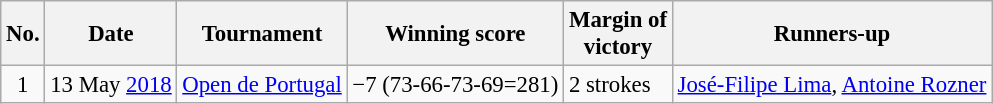<table class="wikitable" style="font-size:95%;">
<tr>
<th>No.</th>
<th>Date</th>
<th>Tournament</th>
<th>Winning score</th>
<th>Margin of<br>victory</th>
<th>Runners-up</th>
</tr>
<tr>
<td align=center>1</td>
<td align=right>13 May <a href='#'>2018</a></td>
<td><a href='#'>Open de Portugal</a></td>
<td>−7 (73-66-73-69=281)</td>
<td>2 strokes</td>
<td> <a href='#'>José-Filipe Lima</a>,  <a href='#'>Antoine Rozner</a></td>
</tr>
</table>
